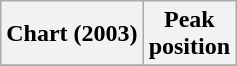<table class="wikitable sortable">
<tr>
<th align="left">Chart (2003)</th>
<th align="center">Peak<br>position</th>
</tr>
<tr>
</tr>
</table>
